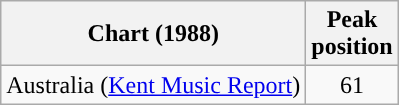<table class="wikitable">
<tr>
<th scope="col">Chart (1988)</th>
<th>Peak<br>position</th>
</tr>
<tr>
<td>Australia (<a href='#'>Kent Music Report</a>)</td>
<td style="text-align:center;">61</td>
</tr>
</table>
